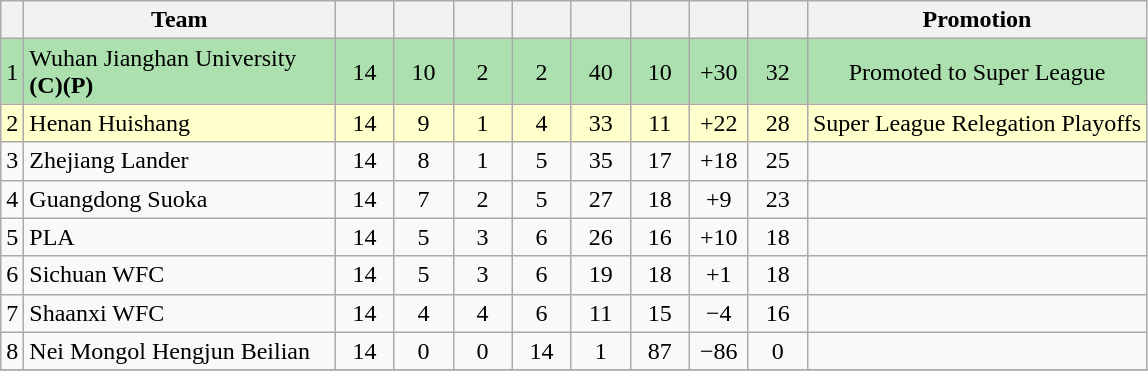<table class=wikitable style=text-align:center>
<tr>
<th></th>
<th width=200>Team</th>
<th width=32></th>
<th width=32></th>
<th width=32></th>
<th width=32></th>
<th width=32></th>
<th width=32></th>
<th width=32></th>
<th width=32></th>
<th>Promotion</th>
</tr>
<tr bgcolor=#ACE1AF>
<td>1</td>
<td align=left>Wuhan Jianghan University <strong>(C)(P)</strong></td>
<td>14</td>
<td>10</td>
<td>2</td>
<td>2</td>
<td>40</td>
<td>10</td>
<td>+30</td>
<td>32</td>
<td>Promoted to Super League</td>
</tr>
<tr bgcolor=#FFFFCC>
<td>2</td>
<td align=left>Henan Huishang</td>
<td>14</td>
<td>9</td>
<td>1</td>
<td>4</td>
<td>33</td>
<td>11</td>
<td>+22</td>
<td>28</td>
<td>Super League Relegation Playoffs</td>
</tr>
<tr>
<td>3</td>
<td align=left>Zhejiang Lander</td>
<td>14</td>
<td>8</td>
<td>1</td>
<td>5</td>
<td>35</td>
<td>17</td>
<td>+18</td>
<td>25</td>
<td></td>
</tr>
<tr>
<td>4</td>
<td align=left>Guangdong Suoka</td>
<td>14</td>
<td>7</td>
<td>2</td>
<td>5</td>
<td>27</td>
<td>18</td>
<td>+9</td>
<td>23</td>
<td></td>
</tr>
<tr>
<td>5</td>
<td align=left>PLA</td>
<td>14</td>
<td>5</td>
<td>3</td>
<td>6</td>
<td>26</td>
<td>16</td>
<td>+10</td>
<td>18</td>
<td></td>
</tr>
<tr>
<td>6</td>
<td align=left>Sichuan WFC</td>
<td>14</td>
<td>5</td>
<td>3</td>
<td>6</td>
<td>19</td>
<td>18</td>
<td>+1</td>
<td>18</td>
<td></td>
</tr>
<tr>
<td>7</td>
<td align=left>Shaanxi WFC</td>
<td>14</td>
<td>4</td>
<td>4</td>
<td>6</td>
<td>11</td>
<td>15</td>
<td>−4</td>
<td>16</td>
<td></td>
</tr>
<tr>
<td>8</td>
<td align=left>Nei Mongol Hengjun Beilian</td>
<td>14</td>
<td>0</td>
<td>0</td>
<td>14</td>
<td>1</td>
<td>87</td>
<td>−86</td>
<td>0</td>
<td></td>
</tr>
<tr>
</tr>
</table>
